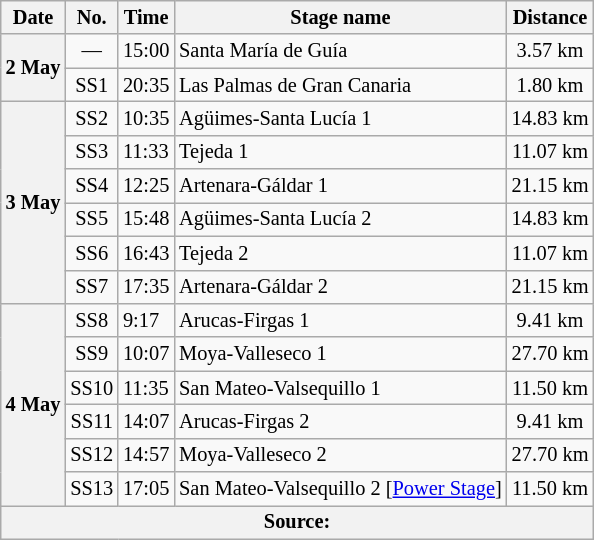<table class="wikitable" style="font-size: 85%;">
<tr>
<th>Date</th>
<th>No.</th>
<th>Time</th>
<th>Stage name</th>
<th>Distance</th>
</tr>
<tr>
<th rowspan="2">2 May</th>
<td align="center">—</td>
<td align="center">15:00</td>
<td>Santa María de Guía</td>
<td align="center">3.57 km</td>
</tr>
<tr>
<td align="center">SS1</td>
<td>20:35</td>
<td>Las Palmas de Gran Canaria</td>
<td align="center">1.80 km</td>
</tr>
<tr>
<th rowspan="6">3 May</th>
<td align="center">SS2</td>
<td>10:35</td>
<td>Agüimes-Santa Lucía 1</td>
<td align="center">14.83 km</td>
</tr>
<tr>
<td align="center">SS3</td>
<td>11:33</td>
<td>Tejeda 1</td>
<td align="center">11.07 km</td>
</tr>
<tr>
<td align="center">SS4</td>
<td>12:25</td>
<td>Artenara-Gáldar 1</td>
<td align="center">21.15 km</td>
</tr>
<tr>
<td align="center">SS5</td>
<td>15:48</td>
<td>Agüimes-Santa Lucía 2</td>
<td align="center">14.83 km</td>
</tr>
<tr>
<td align="center">SS6</td>
<td>16:43</td>
<td>Tejeda 2</td>
<td align="center">11.07 km</td>
</tr>
<tr>
<td align="center">SS7</td>
<td>17:35</td>
<td>Artenara-Gáldar 2</td>
<td align="center">21.15 km</td>
</tr>
<tr>
<th rowspan="6">4 May</th>
<td align="center">SS8</td>
<td>9:17</td>
<td>Arucas-Firgas 1</td>
<td align="center">9.41 km</td>
</tr>
<tr>
<td align="center">SS9</td>
<td>10:07</td>
<td>Moya-Valleseco 1</td>
<td align="center">27.70 km</td>
</tr>
<tr>
<td align="center">SS10</td>
<td>11:35</td>
<td>San Mateo-Valsequillo 1</td>
<td align="center">11.50 km</td>
</tr>
<tr>
<td align="center">SS11</td>
<td>14:07</td>
<td>Arucas-Firgas 2</td>
<td align="center">9.41 km</td>
</tr>
<tr>
<td align="center">SS12</td>
<td>14:57</td>
<td>Moya-Valleseco 2</td>
<td align="center">27.70 km</td>
</tr>
<tr>
<td align="center">SS13</td>
<td>17:05</td>
<td>San Mateo-Valsequillo 2 [<a href='#'>Power Stage</a>]</td>
<td align="center">11.50 km</td>
</tr>
<tr>
<th colspan="5">Source:</th>
</tr>
</table>
